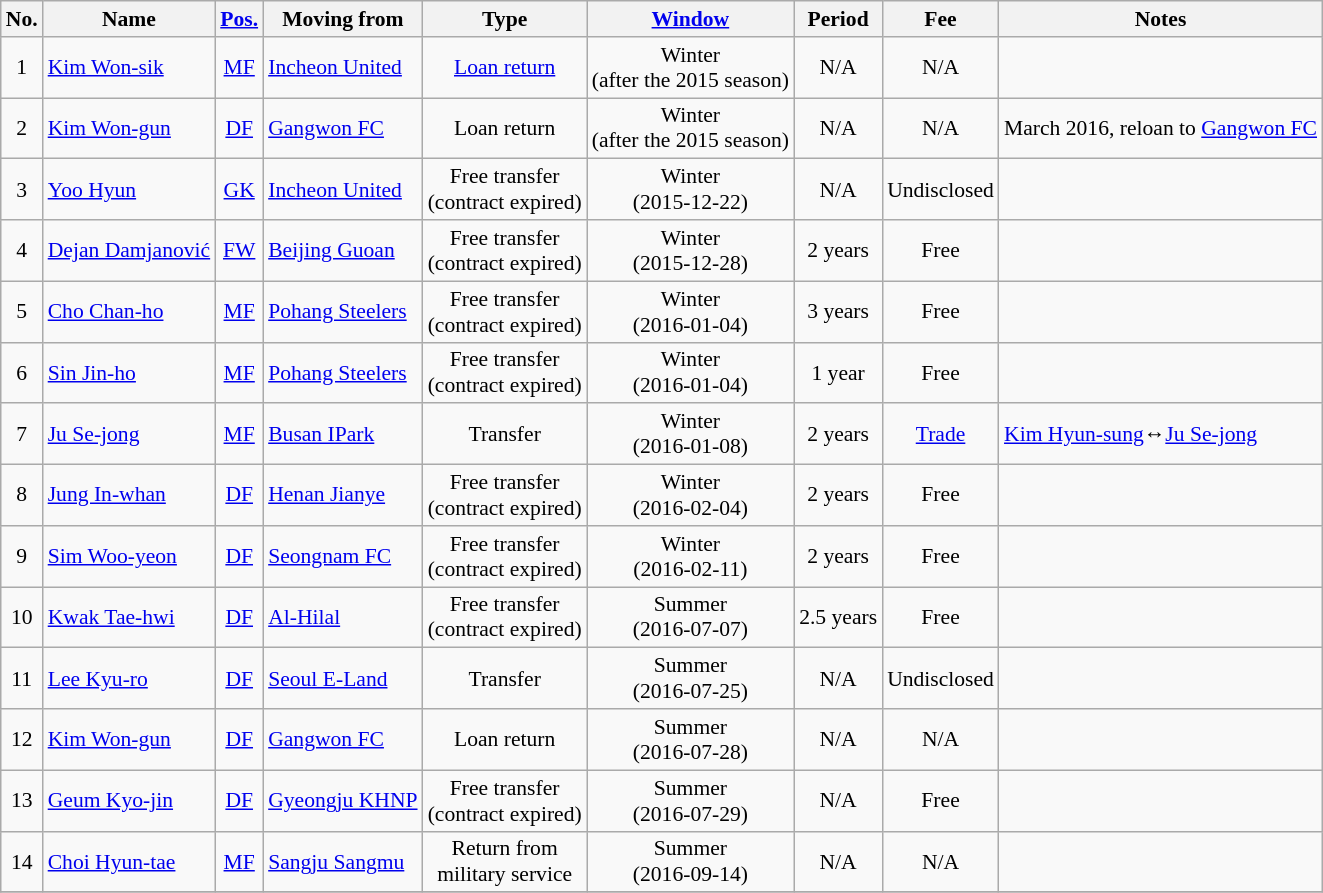<table class="wikitable sortable" style="text-align: center; font-size:90%">
<tr>
<th>No.</th>
<th>Name</th>
<th><a href='#'>Pos.</a></th>
<th>Moving from</th>
<th>Type</th>
<th><a href='#'>Window</a></th>
<th>Period</th>
<th>Fee</th>
<th>Notes</th>
</tr>
<tr>
<td>1</td>
<td align=left> <a href='#'>Kim Won-sik</a></td>
<td><a href='#'>MF</a></td>
<td align=left> <a href='#'>Incheon United</a></td>
<td><a href='#'>Loan return</a></td>
<td>Winter<br>(after the 2015 season)</td>
<td>N/A</td>
<td>N/A</td>
<td align=left></td>
</tr>
<tr>
<td>2</td>
<td align=left> <a href='#'>Kim Won-gun</a></td>
<td><a href='#'>DF</a></td>
<td align=left> <a href='#'>Gangwon FC</a></td>
<td>Loan return</td>
<td>Winter<br>(after the 2015 season)</td>
<td>N/A</td>
<td>N/A</td>
<td align=left>March 2016, reloan to <a href='#'>Gangwon FC</a></td>
</tr>
<tr>
<td>3</td>
<td align=left> <a href='#'>Yoo Hyun</a></td>
<td><a href='#'>GK</a></td>
<td align=left> <a href='#'>Incheon United</a></td>
<td>Free transfer<br>(contract expired)</td>
<td>Winter<br>(2015-12-22)</td>
<td>N/A</td>
<td>Undisclosed</td>
<td align=left></td>
</tr>
<tr>
<td>4</td>
<td align=left> <a href='#'>Dejan Damjanović</a></td>
<td><a href='#'>FW</a></td>
<td align=left> <a href='#'>Beijing Guoan</a></td>
<td>Free transfer<br>(contract expired)</td>
<td>Winter<br>(2015-12-28)</td>
<td>2 years</td>
<td>Free</td>
<td align=left></td>
</tr>
<tr>
<td>5</td>
<td align=left> <a href='#'>Cho Chan-ho</a></td>
<td><a href='#'>MF</a></td>
<td align=left> <a href='#'>Pohang Steelers</a></td>
<td>Free transfer<br>(contract expired)</td>
<td>Winter<br>(2016-01-04)</td>
<td>3 years</td>
<td>Free</td>
<td align=left></td>
</tr>
<tr>
<td>6</td>
<td align=left> <a href='#'>Sin Jin-ho</a></td>
<td><a href='#'>MF</a></td>
<td align=left> <a href='#'>Pohang Steelers</a></td>
<td>Free transfer<br>(contract expired)</td>
<td>Winter<br>(2016-01-04)</td>
<td>1 year</td>
<td>Free</td>
<td align=left></td>
</tr>
<tr>
<td>7</td>
<td align=left> <a href='#'>Ju Se-jong</a></td>
<td><a href='#'>MF</a></td>
<td align=left> <a href='#'>Busan IPark</a></td>
<td>Transfer</td>
<td>Winter<br>(2016-01-08)</td>
<td>2 years</td>
<td><a href='#'>Trade</a></td>
<td align=left><a href='#'>Kim Hyun-sung</a>↔<a href='#'>Ju Se-jong</a></td>
</tr>
<tr>
<td>8</td>
<td align=left> <a href='#'>Jung In-whan</a></td>
<td><a href='#'>DF</a></td>
<td align=left> <a href='#'>Henan Jianye</a></td>
<td>Free transfer<br>(contract expired)</td>
<td>Winter<br>(2016-02-04)</td>
<td>2 years</td>
<td>Free</td>
<td align=left></td>
</tr>
<tr>
<td>9</td>
<td align=left> <a href='#'>Sim Woo-yeon</a></td>
<td><a href='#'>DF</a></td>
<td align=left> <a href='#'>Seongnam FC</a></td>
<td>Free transfer<br>(contract expired)</td>
<td>Winter<br>(2016-02-11)</td>
<td>2 years</td>
<td>Free</td>
<td align=left></td>
</tr>
<tr>
<td>10</td>
<td align=left> <a href='#'>Kwak Tae-hwi</a></td>
<td><a href='#'>DF</a></td>
<td align=left> <a href='#'>Al-Hilal</a></td>
<td>Free transfer<br>(contract expired)</td>
<td>Summer<br>(2016-07-07)</td>
<td>2.5 years</td>
<td>Free</td>
<td align=left></td>
</tr>
<tr>
<td>11</td>
<td align=left> <a href='#'>Lee Kyu-ro</a></td>
<td><a href='#'>DF</a></td>
<td align=left> <a href='#'>Seoul E-Land</a></td>
<td>Transfer</td>
<td>Summer<br>(2016-07-25)</td>
<td>N/A</td>
<td>Undisclosed</td>
<td align=left></td>
</tr>
<tr>
<td>12</td>
<td align=left> <a href='#'>Kim Won-gun</a></td>
<td><a href='#'>DF</a></td>
<td align=left> <a href='#'>Gangwon FC</a></td>
<td>Loan return</td>
<td>Summer<br>(2016-07-28)</td>
<td>N/A</td>
<td>N/A</td>
<td align=left></td>
</tr>
<tr>
<td>13</td>
<td align=left> <a href='#'>Geum Kyo-jin</a></td>
<td><a href='#'>DF</a></td>
<td align=left> <a href='#'>Gyeongju KHNP</a></td>
<td>Free transfer<br>(contract expired)</td>
<td>Summer<br>(2016-07-29)</td>
<td>N/A</td>
<td>Free</td>
<td align=left></td>
</tr>
<tr>
<td>14</td>
<td align=left> <a href='#'>Choi Hyun-tae</a></td>
<td><a href='#'>MF</a></td>
<td align=left> <a href='#'>Sangju Sangmu</a></td>
<td>Return from<br>military service</td>
<td>Summer<br>(2016-09-14)</td>
<td>N/A</td>
<td>N/A</td>
<td align=left></td>
</tr>
<tr>
</tr>
</table>
